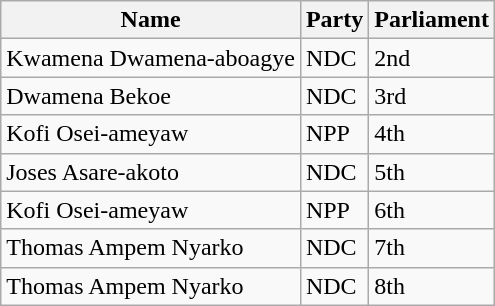<table class="wikitable">
<tr>
<th>Name</th>
<th>Party</th>
<th>Parliament</th>
</tr>
<tr>
<td>Kwamena Dwamena-aboagye</td>
<td>NDC</td>
<td>2nd</td>
</tr>
<tr>
<td>Dwamena Bekoe</td>
<td>NDC</td>
<td>3rd</td>
</tr>
<tr>
<td>Kofi Osei-ameyaw</td>
<td>NPP</td>
<td>4th</td>
</tr>
<tr>
<td>Joses Asare-akoto</td>
<td>NDC</td>
<td>5th</td>
</tr>
<tr>
<td>Kofi Osei-ameyaw</td>
<td>NPP</td>
<td>6th</td>
</tr>
<tr>
<td>Thomas Ampem Nyarko</td>
<td>NDC</td>
<td>7th</td>
</tr>
<tr>
<td>Thomas Ampem Nyarko</td>
<td>NDC</td>
<td>8th</td>
</tr>
</table>
